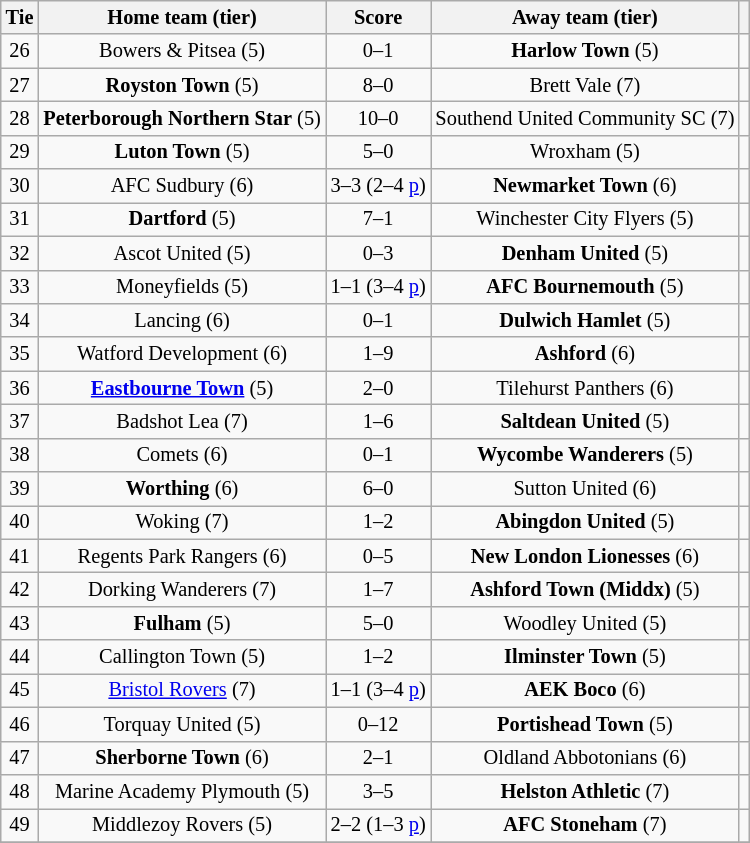<table class="wikitable" style="text-align:center; font-size:85%">
<tr>
<th>Tie</th>
<th>Home team (tier)</th>
<th>Score</th>
<th>Away team (tier)</th>
<th></th>
</tr>
<tr>
<td>26</td>
<td>Bowers & Pitsea (5)</td>
<td>0–1</td>
<td><strong>Harlow Town</strong> (5)</td>
<td></td>
</tr>
<tr>
<td>27</td>
<td><strong>Royston Town</strong> (5)</td>
<td>8–0</td>
<td>Brett Vale (7)</td>
<td></td>
</tr>
<tr>
<td>28</td>
<td><strong>Peterborough Northern Star</strong> (5)</td>
<td>10–0</td>
<td>Southend United Community SC (7)</td>
<td></td>
</tr>
<tr>
<td>29</td>
<td><strong>Luton Town</strong> (5)</td>
<td>5–0</td>
<td>Wroxham (5)</td>
<td></td>
</tr>
<tr>
<td>30</td>
<td>AFC Sudbury (6)</td>
<td>3–3 (2–4 <a href='#'>p</a>)</td>
<td><strong>Newmarket Town</strong> (6)</td>
<td></td>
</tr>
<tr>
<td>31</td>
<td><strong>Dartford</strong> (5)</td>
<td>7–1</td>
<td>Winchester City Flyers (5)</td>
<td></td>
</tr>
<tr>
<td>32</td>
<td>Ascot United (5)</td>
<td>0–3</td>
<td><strong>Denham United</strong> (5)</td>
<td></td>
</tr>
<tr>
<td>33</td>
<td>Moneyfields (5)</td>
<td>1–1 (3–4 <a href='#'>p</a>)</td>
<td><strong>AFC Bournemouth</strong> (5)</td>
<td></td>
</tr>
<tr>
<td>34</td>
<td>Lancing (6)</td>
<td>0–1</td>
<td><strong>Dulwich Hamlet</strong> (5)</td>
<td></td>
</tr>
<tr>
<td>35</td>
<td>Watford Development (6)</td>
<td>1–9</td>
<td><strong>Ashford</strong> (6)</td>
<td></td>
</tr>
<tr>
<td>36</td>
<td><strong><a href='#'>Eastbourne Town</a></strong> (5)</td>
<td>2–0</td>
<td>Tilehurst Panthers (6)</td>
<td></td>
</tr>
<tr>
<td>37</td>
<td>Badshot Lea (7)</td>
<td>1–6</td>
<td><strong>Saltdean United</strong> (5)</td>
<td></td>
</tr>
<tr>
<td>38</td>
<td>Comets (6)</td>
<td>0–1</td>
<td><strong>Wycombe Wanderers</strong> (5)</td>
<td></td>
</tr>
<tr>
<td>39</td>
<td><strong>Worthing</strong> (6)</td>
<td>6–0</td>
<td>Sutton United (6)</td>
<td></td>
</tr>
<tr>
<td>40</td>
<td>Woking (7)</td>
<td>1–2</td>
<td><strong>Abingdon United</strong> (5)</td>
<td></td>
</tr>
<tr>
<td>41</td>
<td>Regents Park Rangers (6)</td>
<td>0–5</td>
<td><strong>New London Lionesses</strong> (6)</td>
<td></td>
</tr>
<tr>
<td>42</td>
<td>Dorking Wanderers (7)</td>
<td>1–7</td>
<td><strong>Ashford Town (Middx)</strong> (5)</td>
<td></td>
</tr>
<tr>
<td>43</td>
<td><strong>Fulham</strong> (5)</td>
<td>5–0</td>
<td>Woodley United (5)</td>
<td></td>
</tr>
<tr>
<td>44</td>
<td>Callington Town (5)</td>
<td>1–2</td>
<td><strong>Ilminster Town</strong> (5)</td>
<td></td>
</tr>
<tr>
<td>45</td>
<td><a href='#'>Bristol Rovers</a> (7)</td>
<td>1–1 (3–4 <a href='#'>p</a>)</td>
<td><strong>AEK Boco</strong> (6)</td>
<td></td>
</tr>
<tr>
<td>46</td>
<td>Torquay United (5)</td>
<td>0–12</td>
<td><strong>Portishead Town</strong> (5)</td>
<td></td>
</tr>
<tr>
<td>47</td>
<td><strong>Sherborne Town</strong> (6)</td>
<td>2–1</td>
<td>Oldland Abbotonians (6)</td>
<td></td>
</tr>
<tr>
<td>48</td>
<td>Marine Academy Plymouth (5)</td>
<td>3–5</td>
<td><strong>Helston Athletic</strong> (7)</td>
<td></td>
</tr>
<tr>
<td>49</td>
<td>Middlezoy Rovers (5)</td>
<td>2–2 (1–3 <a href='#'>p</a>)</td>
<td><strong>AFC Stoneham</strong> (7)</td>
<td></td>
</tr>
<tr>
</tr>
</table>
